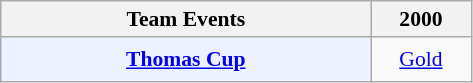<table class="wikitable" style="font-size: 90%; text-align:center">
<tr>
<th width=180>Team Events</th>
<th>2000</th>
</tr>
<tr style="height: 30px;">
<td bgcolor=ECF2FF style="width: 240px;align=left"><strong><a href='#'>Thomas Cup</a></strong></td>
<td style="width: 60px"> <a href='#'>Gold</a></td>
</tr>
</table>
